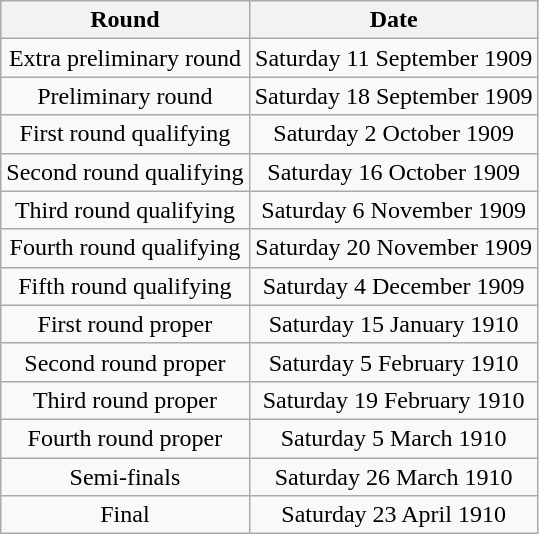<table class="wikitable" style="text-align: center">
<tr>
<th>Round</th>
<th>Date</th>
</tr>
<tr>
<td>Extra preliminary round</td>
<td>Saturday 11 September 1909</td>
</tr>
<tr>
<td>Preliminary round</td>
<td>Saturday 18 September 1909</td>
</tr>
<tr>
<td>First round qualifying</td>
<td>Saturday 2 October 1909</td>
</tr>
<tr>
<td>Second round qualifying</td>
<td>Saturday 16 October 1909</td>
</tr>
<tr>
<td>Third round qualifying</td>
<td>Saturday 6 November 1909</td>
</tr>
<tr>
<td>Fourth round qualifying</td>
<td>Saturday 20 November 1909</td>
</tr>
<tr>
<td>Fifth round qualifying</td>
<td>Saturday 4 December 1909</td>
</tr>
<tr>
<td>First round proper</td>
<td>Saturday 15 January 1910</td>
</tr>
<tr>
<td>Second round proper</td>
<td>Saturday 5 February 1910</td>
</tr>
<tr>
<td>Third round proper</td>
<td>Saturday 19 February 1910</td>
</tr>
<tr>
<td>Fourth round proper</td>
<td>Saturday 5 March 1910</td>
</tr>
<tr>
<td>Semi-finals</td>
<td>Saturday 26 March 1910</td>
</tr>
<tr>
<td>Final</td>
<td>Saturday 23 April 1910</td>
</tr>
</table>
